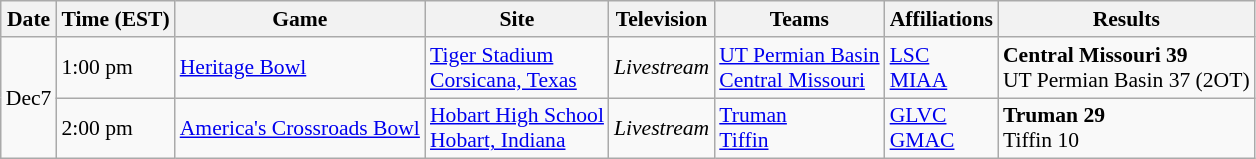<table class="wikitable" style="font-size:90%">
<tr>
<th>Date</th>
<th>Time (EST)</th>
<th>Game</th>
<th>Site</th>
<th>Television</th>
<th>Teams</th>
<th>Affiliations</th>
<th>Results</th>
</tr>
<tr>
<td rowspan=2>Dec7</td>
<td>1:00 pm</td>
<td><a href='#'>Heritage Bowl</a></td>
<td><a href='#'>Tiger Stadium</a><br><a href='#'>Corsicana, Texas</a></td>
<td><em>Livestream</em></td>
<td><a href='#'>UT Permian Basin</a><br><a href='#'>Central Missouri</a></td>
<td><a href='#'>LSC</a><br><a href='#'>MIAA</a></td>
<td><strong>Central Missouri 39</strong><br>UT Permian Basin 37 (2OT)</td>
</tr>
<tr>
<td>2:00 pm</td>
<td><a href='#'>America's Crossroads Bowl</a></td>
<td><a href='#'>Hobart High School</a><br><a href='#'>Hobart, Indiana</a></td>
<td><em>Livestream</em></td>
<td><a href='#'>Truman</a><br><a href='#'>Tiffin</a></td>
<td><a href='#'>GLVC</a><br><a href='#'>GMAC</a></td>
<td><strong>Truman 29</strong><br>Tiffin 10</td>
</tr>
</table>
